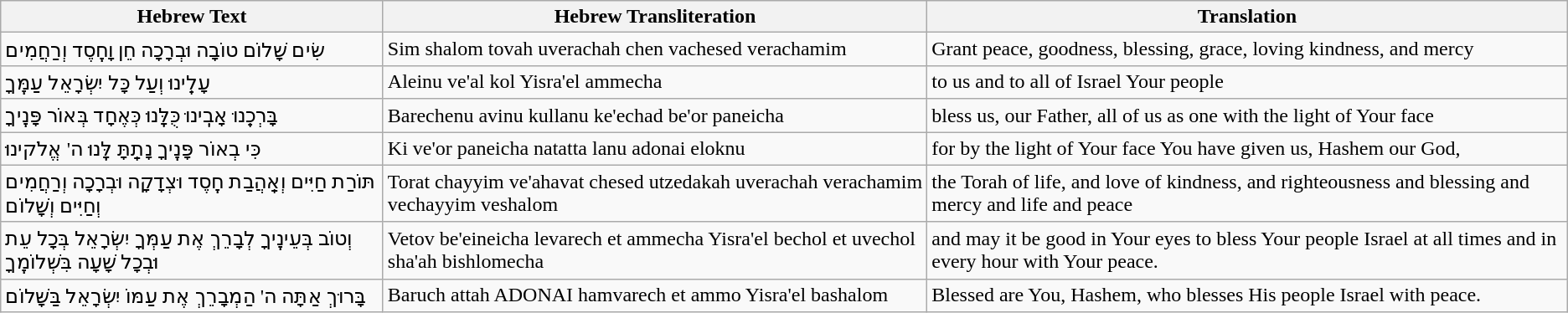<table class="wikitable">
<tr>
<th>Hebrew Text</th>
<th>Hebrew Transliteration</th>
<th>Translation</th>
</tr>
<tr>
<td>שִׂים שָׁלוֹם טוֹבָה וּבְרָכָה חֵן וָחֶֽסֶד וְרַחֲמִים</td>
<td>Sim shalom tovah uverachah chen vachesed verachamim</td>
<td>Grant peace, goodness, blessing, grace, loving kindness, and mercy</td>
</tr>
<tr>
<td>עָלֵֽינוּ וְעַל כָּל יִשְׂרָאֵל עַמֶּֽךָ</td>
<td>Aleinu ve'al kol Yisra'el ammecha</td>
<td>to us and to all of Israel Your people</td>
</tr>
<tr>
<td>בָּרְכֵֽנוּ אָבִֽינוּ כֻּלָּֽנוּ כְּאֶחָד בְּאוֹר פָּנֶֽיךָ</td>
<td>Barechenu avinu kullanu ke'echad be'or paneicha</td>
<td>bless us, our Father, all of us as one with the light of Your face</td>
</tr>
<tr>
<td>כִּי בְאוֹר פָּנֶֽיךָ נָתַֽתָּ לָּֽנוּ ה' אֱלֹקינוּ</td>
<td>Ki ve'or paneicha natatta lanu adonai eloknu</td>
<td>for by the light of Your face You have given us, Hashem our God,</td>
</tr>
<tr>
<td>תּוֹרַת חַיִּים וְאַֽהֲבַת חֶֽסֶד וּצְדָקָה וּבְרָכָה וְרַחֲמִים וְחַיִּים וְשָׁלוֹם</td>
<td>Torat chayyim ve'ahavat chesed utzedakah uverachah verachamim vechayyim veshalom</td>
<td>the Torah of life, and love of kindness, and righteousness and blessing and mercy and life and peace</td>
</tr>
<tr>
<td>וְטוֹב בְּעֵינֶֽיךָ לְבָרֵךְ אֶת עַמְּךָ יִשְׂרָאֵל בְּכָל עֵת וּבְכָל שָׁעָה בִּשְׁלוֹמֶֽךָ</td>
<td>Vetov be'eineicha levarech et ammecha Yisra'el bechol et uvechol sha'ah bishlomecha</td>
<td>and may it be good in Your eyes to bless Your people Israel at all times and in every hour with Your peace.</td>
</tr>
<tr>
<td>בָּרוּךְ אַתָּה ה' הַמְבָרֵךְ אֶת עַמּוֹ יִשְׂרָאֵל בַּשָּׁלוֹם</td>
<td>Baruch attah ADONAI hamvarech et ammo Yisra'el bashalom</td>
<td>Blessed are You, Hashem, who blesses His people Israel with peace.</td>
</tr>
</table>
